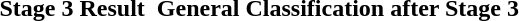<table>
<tr>
<td><strong>Stage 3 Result</strong><br>










</td>
<td></td>
<td><strong>General Classification after Stage 3</strong><br>










</td>
</tr>
</table>
